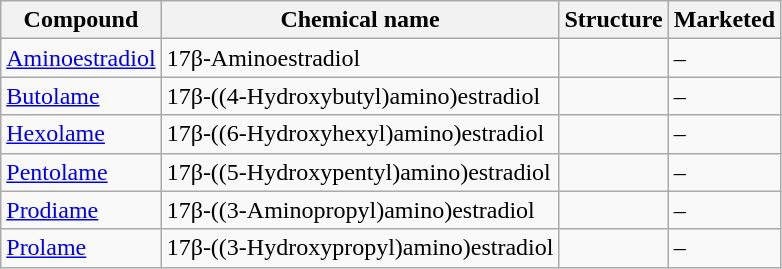<table class="wikitable">
<tr>
<th>Compound</th>
<th>Chemical name</th>
<th>Structure</th>
<th>Marketed</th>
</tr>
<tr>
<td><a href='#'>Aminoestradiol</a></td>
<td>17β-Aminoestradiol</td>
<td></td>
<td>–</td>
</tr>
<tr>
<td><a href='#'>Butolame</a></td>
<td>17β-((4-Hydroxybutyl)amino)estradiol</td>
<td></td>
<td>–</td>
</tr>
<tr>
<td><a href='#'>Hexolame</a></td>
<td>17β-((6-Hydroxyhexyl)amino)estradiol</td>
<td></td>
<td>–</td>
</tr>
<tr>
<td><a href='#'>Pentolame</a></td>
<td>17β-((5-Hydroxypentyl)amino)estradiol</td>
<td></td>
<td>–</td>
</tr>
<tr>
<td><a href='#'>Prodiame</a></td>
<td>17β-((3-Aminopropyl)amino)estradiol</td>
<td></td>
<td>–</td>
</tr>
<tr>
<td><a href='#'>Prolame</a></td>
<td>17β-((3-Hydroxypropyl)amino)estradiol</td>
<td></td>
<td>–</td>
</tr>
</table>
